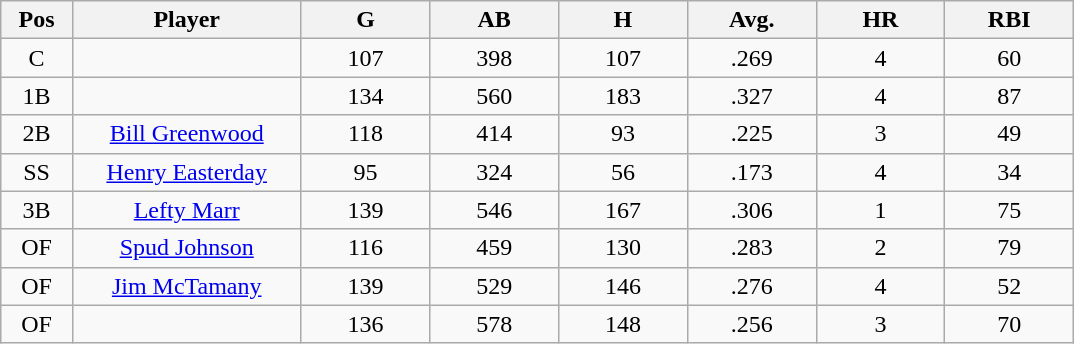<table class="wikitable sortable">
<tr>
<th bgcolor="#DDDDFF" width="5%">Pos</th>
<th bgcolor="#DDDDFF" width="16%">Player</th>
<th bgcolor="#DDDDFF" width="9%">G</th>
<th bgcolor="#DDDDFF" width="9%">AB</th>
<th bgcolor="#DDDDFF" width="9%">H</th>
<th bgcolor="#DDDDFF" width="9%">Avg.</th>
<th bgcolor="#DDDDFF" width="9%">HR</th>
<th bgcolor="#DDDDFF" width="9%">RBI</th>
</tr>
<tr align="center">
<td>C</td>
<td></td>
<td>107</td>
<td>398</td>
<td>107</td>
<td>.269</td>
<td>4</td>
<td>60</td>
</tr>
<tr align="center">
<td>1B</td>
<td></td>
<td>134</td>
<td>560</td>
<td>183</td>
<td>.327</td>
<td>4</td>
<td>87</td>
</tr>
<tr align="center">
<td>2B</td>
<td><a href='#'>Bill Greenwood</a></td>
<td>118</td>
<td>414</td>
<td>93</td>
<td>.225</td>
<td>3</td>
<td>49</td>
</tr>
<tr align=center>
<td>SS</td>
<td><a href='#'>Henry Easterday</a></td>
<td>95</td>
<td>324</td>
<td>56</td>
<td>.173</td>
<td>4</td>
<td>34</td>
</tr>
<tr align=center>
<td>3B</td>
<td><a href='#'>Lefty Marr</a></td>
<td>139</td>
<td>546</td>
<td>167</td>
<td>.306</td>
<td>1</td>
<td>75</td>
</tr>
<tr align=center>
<td>OF</td>
<td><a href='#'>Spud Johnson</a></td>
<td>116</td>
<td>459</td>
<td>130</td>
<td>.283</td>
<td>2</td>
<td>79</td>
</tr>
<tr align=center>
<td>OF</td>
<td><a href='#'>Jim McTamany</a></td>
<td>139</td>
<td>529</td>
<td>146</td>
<td>.276</td>
<td>4</td>
<td>52</td>
</tr>
<tr align=center>
<td>OF</td>
<td></td>
<td>136</td>
<td>578</td>
<td>148</td>
<td>.256</td>
<td>3</td>
<td>70</td>
</tr>
</table>
